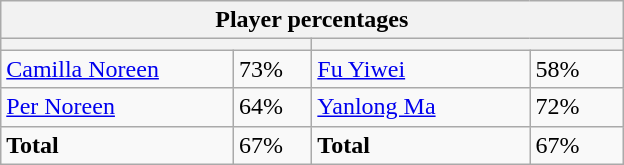<table class="wikitable">
<tr>
<th colspan=4 width=400>Player percentages</th>
</tr>
<tr>
<th colspan=2 width=200 style="white-space:nowrap;"></th>
<th colspan=2 width=200 style="white-space:nowrap;"></th>
</tr>
<tr>
<td><a href='#'>Camilla Noreen</a></td>
<td>73%</td>
<td><a href='#'>Fu Yiwei</a></td>
<td>58%</td>
</tr>
<tr>
<td><a href='#'>Per Noreen</a></td>
<td>64%</td>
<td><a href='#'>Yanlong Ma</a></td>
<td>72%</td>
</tr>
<tr>
<td><strong>Total</strong></td>
<td>67%</td>
<td><strong>Total</strong></td>
<td>67%</td>
</tr>
</table>
